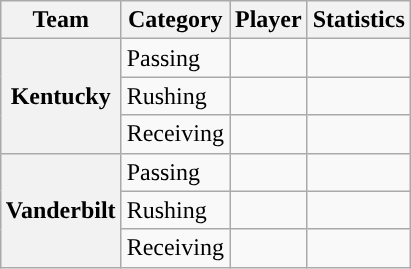<table class="wikitable" style="float:right">
<tr>
<th>Team</th>
<th>Category</th>
<th>Player</th>
<th>Statistics</th>
</tr>
<tr>
<th rowspan=3>Kentucky</th>
<td>Passing</td>
<td></td>
<td></td>
</tr>
<tr>
<td>Rushing</td>
<td></td>
<td></td>
</tr>
<tr>
<td>Receiving</td>
<td></td>
<td></td>
</tr>
<tr>
<th rowspan=3>Vanderbilt</th>
<td>Passing</td>
<td></td>
<td></td>
</tr>
<tr>
<td>Rushing</td>
<td></td>
<td></td>
</tr>
<tr>
<td>Receiving</td>
<td></td>
<td></td>
</tr>
</table>
